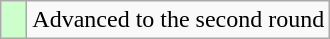<table class="wikitable">
<tr>
<td width=10px bgcolor="#ccffcc"></td>
<td>Advanced to the second round</td>
</tr>
</table>
